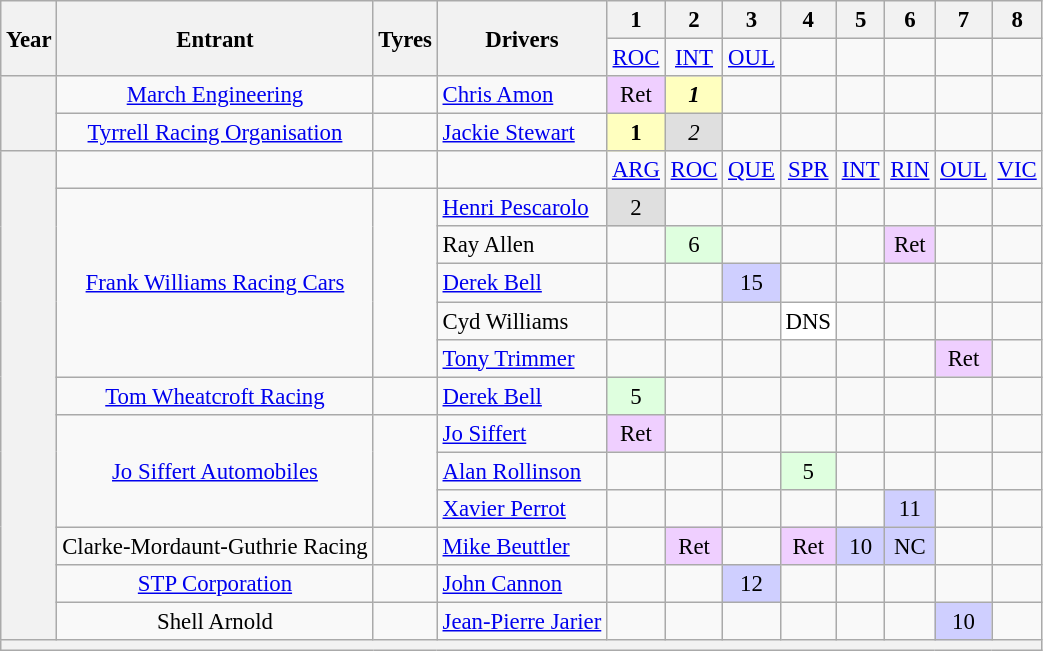<table class="wikitable" style="text-align:center; font-size:95%">
<tr>
<th rowspan="2">Year</th>
<th rowspan="2">Entrant</th>
<th rowspan="2">Tyres</th>
<th rowspan="2">Drivers</th>
<th>1</th>
<th>2</th>
<th>3</th>
<th>4</th>
<th>5</th>
<th>6</th>
<th>7</th>
<th>8</th>
</tr>
<tr>
<td><a href='#'>ROC</a></td>
<td><a href='#'>INT</a></td>
<td><a href='#'>OUL</a></td>
<td></td>
<td></td>
<td></td>
<td></td>
<td></td>
</tr>
<tr>
<th rowspan="2"></th>
<td><a href='#'>March Engineering</a></td>
<td></td>
<td align="left"><a href='#'>Chris Amon</a></td>
<td style="background:#EFCFFF;">Ret</td>
<td style="background:#FFFFBF;"><strong><em>1</em></strong></td>
<td></td>
<td></td>
<td></td>
<td></td>
<td></td>
<td></td>
</tr>
<tr>
<td><a href='#'>Tyrrell Racing Organisation</a></td>
<td></td>
<td align="left"><a href='#'>Jackie Stewart</a></td>
<td style="background:#FFFFBF;"><strong>1</strong></td>
<td style="background:#DFDFDF;"><em>2</em></td>
<td></td>
<td></td>
<td></td>
<td></td>
<td></td>
<td></td>
</tr>
<tr>
<th rowspan="13"></th>
<td></td>
<td></td>
<td></td>
<td><a href='#'>ARG</a></td>
<td><a href='#'>ROC</a></td>
<td><a href='#'>QUE</a></td>
<td><a href='#'>SPR</a></td>
<td><a href='#'>INT</a></td>
<td><a href='#'>RIN</a></td>
<td><a href='#'>OUL</a></td>
<td><a href='#'>VIC</a></td>
</tr>
<tr>
<td rowspan="5"><a href='#'>Frank Williams Racing Cars</a></td>
<td rowspan="5"></td>
<td align="left"><a href='#'>Henri Pescarolo</a></td>
<td style="background:#DFDFDF;">2</td>
<td></td>
<td></td>
<td></td>
<td></td>
<td></td>
<td></td>
<td></td>
</tr>
<tr>
<td align="left">Ray Allen</td>
<td></td>
<td style="background:#DFFFDF;">6</td>
<td></td>
<td></td>
<td></td>
<td style="background:#EFCFFF;">Ret</td>
<td></td>
<td></td>
</tr>
<tr>
<td align="left"><a href='#'>Derek Bell</a></td>
<td></td>
<td></td>
<td style="background:#CFCFFF;">15</td>
<td></td>
<td></td>
<td></td>
<td></td>
<td></td>
</tr>
<tr>
<td align="left">Cyd Williams</td>
<td></td>
<td></td>
<td></td>
<td style="background:#FFFFFF;">DNS</td>
<td></td>
<td></td>
<td></td>
<td></td>
</tr>
<tr>
<td align="left"><a href='#'>Tony Trimmer</a></td>
<td></td>
<td></td>
<td></td>
<td></td>
<td></td>
<td></td>
<td style="background:#EFCFFF;">Ret</td>
<td></td>
</tr>
<tr>
<td><a href='#'>Tom Wheatcroft Racing</a></td>
<td></td>
<td align="left"><a href='#'>Derek Bell</a></td>
<td style="background:#DFFFDF;">5</td>
<td></td>
<td></td>
<td></td>
<td></td>
<td></td>
<td></td>
<td></td>
</tr>
<tr>
<td rowspan="3"><a href='#'>Jo Siffert Automobiles</a></td>
<td rowspan="3"></td>
<td align="left"><a href='#'>Jo Siffert</a></td>
<td style="background:#EFCFFF;">Ret</td>
<td></td>
<td></td>
<td></td>
<td></td>
<td></td>
<td></td>
<td></td>
</tr>
<tr>
<td align="left"><a href='#'>Alan Rollinson</a></td>
<td></td>
<td></td>
<td></td>
<td style="background:#DFFFDF;">5</td>
<td></td>
<td></td>
<td></td>
<td></td>
</tr>
<tr>
<td align="left"><a href='#'>Xavier Perrot</a></td>
<td></td>
<td></td>
<td></td>
<td></td>
<td></td>
<td style="background:#CFCFFF;">11</td>
<td></td>
<td></td>
</tr>
<tr>
<td>Clarke-Mordaunt-Guthrie Racing</td>
<td></td>
<td align="left"><a href='#'>Mike Beuttler</a></td>
<td></td>
<td style="background:#EFCFFF;">Ret</td>
<td></td>
<td style="background:#EFCFFF;">Ret</td>
<td style="background:#CFCFFF;">10</td>
<td style="background:#CFCFFF;">NC</td>
<td></td>
<td></td>
</tr>
<tr>
<td><a href='#'>STP Corporation</a></td>
<td></td>
<td align="left"><a href='#'>John Cannon</a></td>
<td></td>
<td></td>
<td style="background:#CFCFFF;">12</td>
<td></td>
<td></td>
<td></td>
<td></td>
<td></td>
</tr>
<tr>
<td>Shell Arnold</td>
<td></td>
<td align="left"><a href='#'>Jean-Pierre Jarier</a></td>
<td></td>
<td></td>
<td></td>
<td></td>
<td></td>
<td></td>
<td style="background:#CFCFFF;">10</td>
<td></td>
</tr>
<tr>
<th colspan="12"></th>
</tr>
</table>
